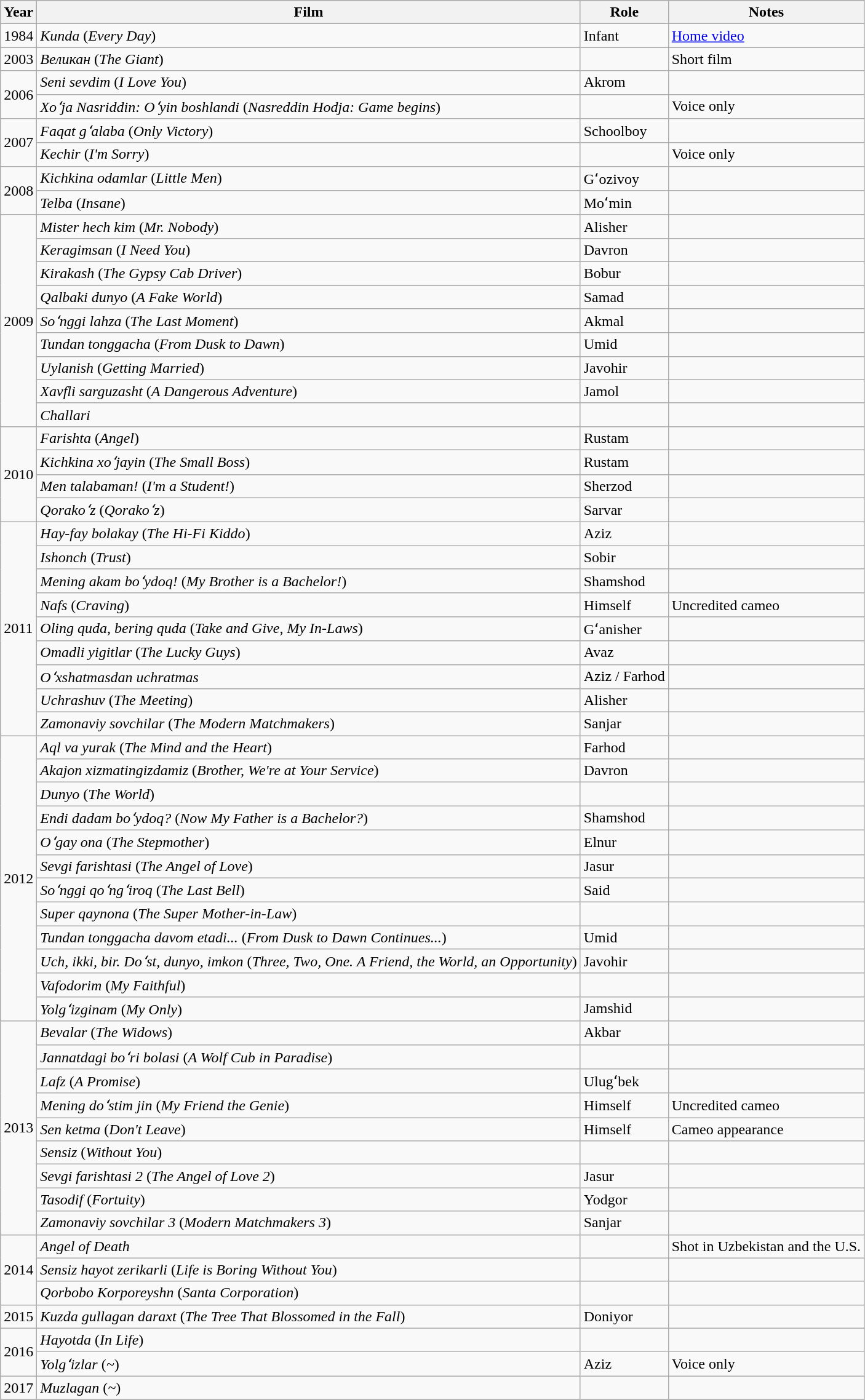<table class="wikitable sortable">
<tr>
<th>Year</th>
<th>Film</th>
<th>Role</th>
<th class = "unsortable">Notes</th>
</tr>
<tr>
<td rowspan=1>1984</td>
<td><em>Kunda</em> (<em>Every Day</em>)</td>
<td>Infant</td>
<td><a href='#'>Home video</a></td>
</tr>
<tr>
<td rowspan=1>2003</td>
<td><em>Великан</em> (<em>The Giant</em>)</td>
<td></td>
<td>Short film</td>
</tr>
<tr>
<td rowspan=2>2006</td>
<td><em>Seni sevdim</em> (<em>I Love You</em>)</td>
<td>Akrom</td>
<td></td>
</tr>
<tr>
<td><em>Xoʻja Nasriddin: Oʻyin boshlandi</em> (<em>Nasreddin Hodja: Game begins</em>)</td>
<td></td>
<td>Voice only</td>
</tr>
<tr>
<td rowspan=2>2007</td>
<td><em>Faqat gʻalaba</em> (<em>Only Victory</em>)</td>
<td>Schoolboy</td>
<td></td>
</tr>
<tr>
<td><em>Kechir</em> (<em>I'm Sorry</em>)</td>
<td></td>
<td>Voice only</td>
</tr>
<tr>
<td rowspan=2>2008</td>
<td><em>Kichkina odamlar</em> (<em>Little Men</em>)</td>
<td>Gʻozivoy</td>
<td></td>
</tr>
<tr>
<td><em>Telba</em> (<em>Insane</em>)</td>
<td>Moʻmin</td>
<td></td>
</tr>
<tr>
<td rowspan=9>2009</td>
<td><em>Mister hech kim</em> (<em>Mr. Nobody</em>)</td>
<td>Alisher</td>
<td></td>
</tr>
<tr>
<td><em>Keragimsan</em> (<em>I Need You</em>)</td>
<td>Davron</td>
<td></td>
</tr>
<tr>
<td><em>Kirakash</em> (<em>The Gypsy Cab Driver</em>)</td>
<td>Bobur</td>
<td></td>
</tr>
<tr>
<td><em>Qalbaki dunyo</em> (<em>A Fake World</em>)</td>
<td>Samad</td>
<td></td>
</tr>
<tr>
<td><em>Soʻnggi lahza</em> (<em>The Last Moment</em>)</td>
<td>Akmal</td>
<td></td>
</tr>
<tr>
<td><em>Tundan tonggacha</em> (<em>From Dusk to Dawn</em>)</td>
<td>Umid</td>
<td></td>
</tr>
<tr>
<td><em>Uylanish</em> (<em>Getting Married</em>)</td>
<td>Javohir</td>
<td></td>
</tr>
<tr>
<td><em>Xavfli sarguzasht</em> (<em>A Dangerous Adventure</em>)</td>
<td>Jamol</td>
<td></td>
</tr>
<tr>
<td><em>Challari</em></td>
<td></td>
<td></td>
</tr>
<tr>
<td rowspan=4>2010</td>
<td><em>Farishta</em> (<em>Angel</em>)</td>
<td>Rustam</td>
<td></td>
</tr>
<tr>
<td><em>Kichkina xoʻjayin</em> (<em>The Small Boss</em>)</td>
<td>Rustam</td>
<td></td>
</tr>
<tr>
<td><em>Men talabaman!</em> (<em>I'm a Student!</em>)</td>
<td>Sherzod</td>
<td></td>
</tr>
<tr>
<td><em>Qorakoʻz</em> (<em>Qorakoʻz</em>)</td>
<td>Sarvar</td>
<td></td>
</tr>
<tr>
<td rowspan=9>2011</td>
<td><em>Hay-fay bolakay</em> (<em>The Hi-Fi Kiddo</em>)</td>
<td>Aziz</td>
<td></td>
</tr>
<tr>
<td><em>Ishonch</em> (<em>Trust</em>)</td>
<td>Sobir</td>
<td></td>
</tr>
<tr>
<td><em>Mening akam boʻydoq!</em> (<em>My Brother is a Bachelor!</em>)</td>
<td>Shamshod</td>
<td></td>
</tr>
<tr>
<td><em>Nafs</em> (<em>Craving</em>)</td>
<td>Himself</td>
<td>Uncredited cameo</td>
</tr>
<tr>
<td><em>Oling quda, bering quda</em> (<em>Take and Give, My In-Laws</em>)</td>
<td>Gʻanisher</td>
<td></td>
</tr>
<tr>
<td><em>Omadli yigitlar</em> (<em>The Lucky Guys</em>)</td>
<td>Avaz</td>
<td></td>
</tr>
<tr>
<td><em>Oʻxshatmasdan uchratmas</em></td>
<td>Aziz / Farhod</td>
<td></td>
</tr>
<tr>
<td><em>Uchrashuv</em> (<em>The Meeting</em>)</td>
<td>Alisher</td>
<td></td>
</tr>
<tr>
<td><em>Zamonaviy sovchilar</em> (<em>The Modern Matchmakers</em>)</td>
<td>Sanjar</td>
<td></td>
</tr>
<tr>
<td rowspan=12>2012</td>
<td><em>Aql va yurak</em> (<em>The Mind and the Heart</em>)</td>
<td>Farhod</td>
<td></td>
</tr>
<tr>
<td><em>Akajon xizmatingizdamiz</em> (<em>Brother, We're at Your Service</em>)</td>
<td>Davron</td>
<td></td>
</tr>
<tr>
<td><em>Dunyo</em> (<em>The World</em>)</td>
<td></td>
<td></td>
</tr>
<tr>
<td><em>Endi dadam boʻydoq?</em> (<em>Now My Father is a Bachelor?</em>)</td>
<td>Shamshod</td>
<td></td>
</tr>
<tr>
<td><em>Oʻgay ona</em> (<em>The Stepmother</em>)</td>
<td>Elnur</td>
<td></td>
</tr>
<tr>
<td><em>Sevgi farishtasi</em> (<em>The Angel of Love</em>)</td>
<td>Jasur</td>
<td></td>
</tr>
<tr>
<td><em>Soʻnggi qoʻngʻiroq</em> (<em>The Last Bell</em>)</td>
<td>Said</td>
<td></td>
</tr>
<tr>
<td><em>Super qaynona</em> (<em>The Super Mother-in-Law</em>)</td>
<td></td>
<td></td>
</tr>
<tr>
<td><em>Tundan tonggacha davom etadi...</em> (<em>From Dusk to Dawn Continues...</em>)</td>
<td>Umid</td>
<td></td>
</tr>
<tr>
<td><em>Uch, ikki, bir. Doʻst, dunyo, imkon</em> (<em>Three, Two, One. A Friend, the World, an Opportunity</em>)</td>
<td>Javohir</td>
<td></td>
</tr>
<tr>
<td><em>Vafodorim</em> (<em>My Faithful</em>)</td>
<td></td>
<td></td>
</tr>
<tr>
<td><em>Yolgʻizginam</em> (<em>My Only</em>)</td>
<td>Jamshid</td>
<td></td>
</tr>
<tr>
<td rowspan=9>2013</td>
<td><em>Bevalar</em> (<em>The Widows</em>)</td>
<td>Akbar</td>
<td></td>
</tr>
<tr>
<td><em>Jannatdagi boʻri bolasi</em> (<em>A Wolf Cub in Paradise</em>)</td>
<td></td>
<td></td>
</tr>
<tr>
<td><em>Lafz</em> (<em>A Promise</em>)</td>
<td>Ulugʻbek</td>
<td></td>
</tr>
<tr>
<td><em>Mening doʻstim jin</em> (<em>My Friend the Genie</em>)</td>
<td>Himself</td>
<td>Uncredited cameo</td>
</tr>
<tr>
<td><em>Sen ketma</em> (<em>Don't Leave</em>)</td>
<td>Himself</td>
<td>Cameo appearance</td>
</tr>
<tr>
<td><em>Sensiz</em> (<em>Without You</em>)</td>
<td></td>
<td></td>
</tr>
<tr>
<td><em>Sevgi farishtasi 2</em> (<em>The Angel of Love 2</em>)</td>
<td>Jasur</td>
<td></td>
</tr>
<tr>
<td><em>Tasodif</em> (<em>Fortuity</em>)</td>
<td>Yodgor</td>
<td></td>
</tr>
<tr>
<td><em>Zamonaviy sovchilar 3</em> (<em>Modern Matchmakers 3</em>)</td>
<td>Sanjar</td>
<td></td>
</tr>
<tr>
<td rowspan=3>2014</td>
<td><em>Angel of Death</em></td>
<td></td>
<td>Shot in Uzbekistan and the U.S.</td>
</tr>
<tr>
<td><em>Sensiz hayot zerikarli</em> (<em>Life is Boring Without You</em>)</td>
<td></td>
<td></td>
</tr>
<tr>
<td><em>Qorbobo Korporeyshn</em> (<em>Santa Corporation</em>)</td>
<td></td>
<td></td>
</tr>
<tr>
<td rowspan=1>2015</td>
<td><em>Kuzda gullagan daraxt</em> (<em>The Tree That Blossomed in the Fall</em>)</td>
<td>Doniyor</td>
<td></td>
</tr>
<tr>
<td rowspan=2>2016</td>
<td><em>Hayotda</em> (<em>In Life</em>)</td>
<td></td>
<td></td>
</tr>
<tr>
<td><em>Yolgʻizlar</em> (<em>~</em>)</td>
<td>Aziz</td>
<td>Voice only</td>
</tr>
<tr>
<td rowspan=1>2017</td>
<td><em>Muzlagan</em> (<em>~</em>)</td>
<td></td>
<td></td>
</tr>
<tr>
</tr>
</table>
